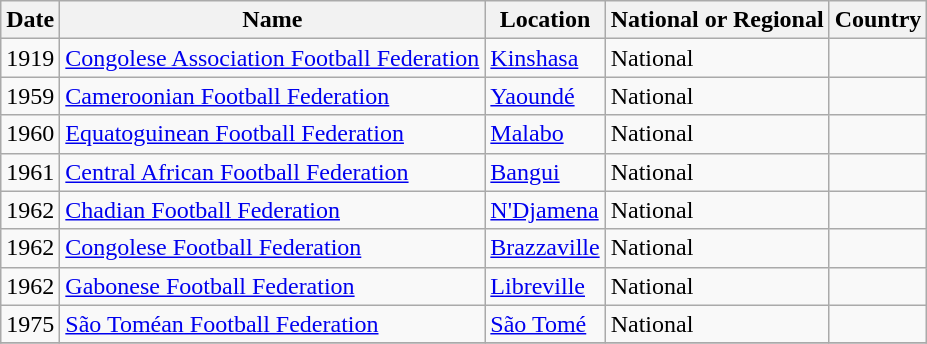<table class="sortable wikitable">
<tr>
<th>Date</th>
<th>Name</th>
<th>Location</th>
<th>National or Regional</th>
<th>Country</th>
</tr>
<tr>
<td>1919</td>
<td><a href='#'>Congolese Association Football Federation</a></td>
<td><a href='#'>Kinshasa</a></td>
<td>National</td>
<td></td>
</tr>
<tr>
<td>1959</td>
<td><a href='#'>Cameroonian Football Federation</a></td>
<td><a href='#'>Yaoundé</a></td>
<td>National</td>
<td></td>
</tr>
<tr>
<td>1960</td>
<td><a href='#'>Equatoguinean Football Federation</a></td>
<td><a href='#'>Malabo</a></td>
<td>National</td>
<td></td>
</tr>
<tr>
<td>1961</td>
<td><a href='#'>Central African Football Federation</a></td>
<td><a href='#'>Bangui</a></td>
<td>National</td>
<td></td>
</tr>
<tr>
<td>1962</td>
<td><a href='#'>Chadian Football Federation</a></td>
<td><a href='#'>N'Djamena</a></td>
<td>National</td>
<td></td>
</tr>
<tr>
<td>1962</td>
<td><a href='#'>Congolese Football Federation</a></td>
<td><a href='#'>Brazzaville</a></td>
<td>National</td>
<td></td>
</tr>
<tr>
<td>1962</td>
<td><a href='#'>Gabonese Football Federation</a></td>
<td><a href='#'>Libreville</a></td>
<td>National</td>
<td></td>
</tr>
<tr>
<td>1975</td>
<td><a href='#'>São Toméan Football Federation</a></td>
<td><a href='#'>São Tomé</a></td>
<td>National</td>
<td></td>
</tr>
<tr>
</tr>
</table>
